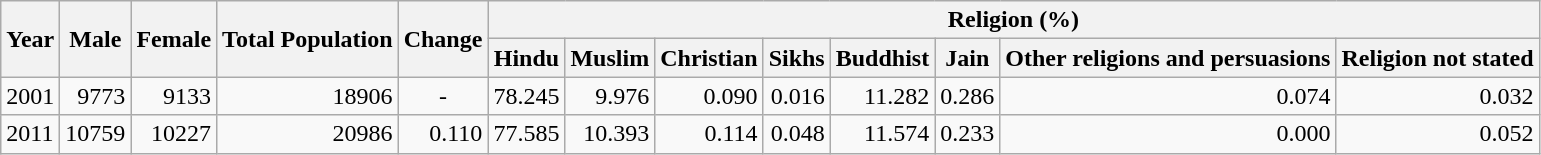<table class="wikitable">
<tr>
<th rowspan="2">Year</th>
<th rowspan="2">Male</th>
<th rowspan="2">Female</th>
<th rowspan="2">Total Population</th>
<th rowspan="2">Change</th>
<th colspan="8">Religion (%)</th>
</tr>
<tr>
<th>Hindu</th>
<th>Muslim</th>
<th>Christian</th>
<th>Sikhs</th>
<th>Buddhist</th>
<th>Jain</th>
<th>Other religions and persuasions</th>
<th>Religion not stated</th>
</tr>
<tr>
<td>2001</td>
<td style="text-align:right;">9773</td>
<td style="text-align:right;">9133</td>
<td style="text-align:right;">18906</td>
<td style="text-align:center;">-</td>
<td style="text-align:right;">78.245</td>
<td style="text-align:right;">9.976</td>
<td style="text-align:right;">0.090</td>
<td style="text-align:right;">0.016</td>
<td style="text-align:right;">11.282</td>
<td style="text-align:right;">0.286</td>
<td style="text-align:right;">0.074</td>
<td style="text-align:right;">0.032</td>
</tr>
<tr>
<td>2011</td>
<td style="text-align:right;">10759</td>
<td style="text-align:right;">10227</td>
<td style="text-align:right;">20986</td>
<td style="text-align:right;">0.110</td>
<td style="text-align:right;">77.585</td>
<td style="text-align:right;">10.393</td>
<td style="text-align:right;">0.114</td>
<td style="text-align:right;">0.048</td>
<td style="text-align:right;">11.574</td>
<td style="text-align:right;">0.233</td>
<td style="text-align:right;">0.000</td>
<td style="text-align:right;">0.052</td>
</tr>
</table>
